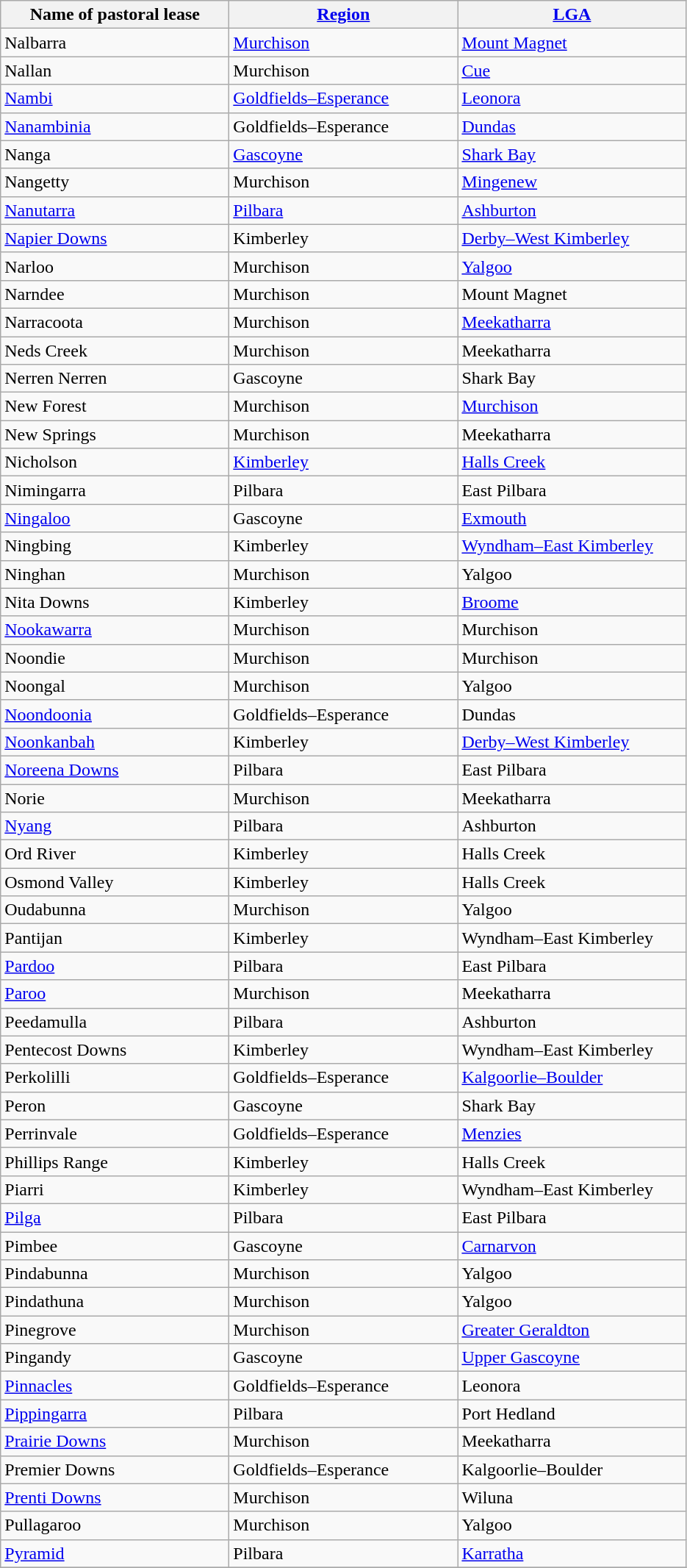<table class="sortable wikitable">
<tr>
<th width="200">Name of pastoral lease</th>
<th width="200"><a href='#'>Region</a></th>
<th width="200"><a href='#'>LGA</a></th>
</tr>
<tr>
<td>Nalbarra</td>
<td><a href='#'>Murchison</a></td>
<td><a href='#'>Mount Magnet</a></td>
</tr>
<tr>
<td>Nallan</td>
<td>Murchison</td>
<td><a href='#'>Cue</a></td>
</tr>
<tr>
<td><a href='#'>Nambi</a></td>
<td><a href='#'>Goldfields–Esperance</a></td>
<td><a href='#'>Leonora</a></td>
</tr>
<tr>
<td><a href='#'>Nanambinia</a></td>
<td>Goldfields–Esperance</td>
<td><a href='#'>Dundas</a></td>
</tr>
<tr>
<td>Nanga</td>
<td><a href='#'>Gascoyne</a></td>
<td><a href='#'>Shark Bay</a></td>
</tr>
<tr>
<td>Nangetty</td>
<td>Murchison</td>
<td><a href='#'>Mingenew</a></td>
</tr>
<tr>
<td><a href='#'>Nanutarra</a></td>
<td><a href='#'>Pilbara</a></td>
<td><a href='#'>Ashburton</a></td>
</tr>
<tr>
<td><a href='#'>Napier Downs</a></td>
<td>Kimberley</td>
<td><a href='#'>Derby–West Kimberley</a></td>
</tr>
<tr>
<td>Narloo</td>
<td>Murchison</td>
<td><a href='#'>Yalgoo</a></td>
</tr>
<tr>
<td>Narndee</td>
<td>Murchison</td>
<td>Mount Magnet</td>
</tr>
<tr>
<td>Narracoota</td>
<td>Murchison</td>
<td><a href='#'>Meekatharra</a></td>
</tr>
<tr>
<td>Neds Creek</td>
<td>Murchison</td>
<td>Meekatharra</td>
</tr>
<tr>
<td>Nerren Nerren</td>
<td>Gascoyne</td>
<td>Shark Bay</td>
</tr>
<tr>
<td>New Forest</td>
<td>Murchison</td>
<td><a href='#'>Murchison</a></td>
</tr>
<tr>
<td>New Springs</td>
<td>Murchison</td>
<td>Meekatharra</td>
</tr>
<tr>
<td>Nicholson</td>
<td><a href='#'>Kimberley</a></td>
<td><a href='#'>Halls Creek</a></td>
</tr>
<tr>
<td>Nimingarra</td>
<td>Pilbara</td>
<td>East Pilbara</td>
</tr>
<tr>
<td><a href='#'>Ningaloo</a></td>
<td>Gascoyne</td>
<td><a href='#'>Exmouth</a></td>
</tr>
<tr>
<td>Ningbing</td>
<td>Kimberley</td>
<td><a href='#'>Wyndham–East Kimberley</a></td>
</tr>
<tr>
<td>Ninghan</td>
<td>Murchison</td>
<td>Yalgoo</td>
</tr>
<tr>
<td>Nita Downs</td>
<td>Kimberley</td>
<td><a href='#'>Broome</a></td>
</tr>
<tr>
<td><a href='#'>Nookawarra</a></td>
<td>Murchison</td>
<td>Murchison</td>
</tr>
<tr>
<td>Noondie</td>
<td>Murchison</td>
<td>Murchison</td>
</tr>
<tr>
<td>Noongal</td>
<td>Murchison</td>
<td>Yalgoo</td>
</tr>
<tr>
<td><a href='#'>Noondoonia</a></td>
<td>Goldfields–Esperance</td>
<td>Dundas</td>
</tr>
<tr>
<td><a href='#'>Noonkanbah</a></td>
<td>Kimberley</td>
<td><a href='#'>Derby–West Kimberley</a></td>
</tr>
<tr>
<td><a href='#'>Noreena Downs</a></td>
<td>Pilbara</td>
<td>East Pilbara</td>
</tr>
<tr>
<td>Norie</td>
<td>Murchison</td>
<td>Meekatharra</td>
</tr>
<tr>
<td><a href='#'>Nyang</a></td>
<td>Pilbara</td>
<td>Ashburton</td>
</tr>
<tr>
<td>Ord River</td>
<td>Kimberley</td>
<td>Halls Creek</td>
</tr>
<tr>
<td>Osmond Valley</td>
<td>Kimberley</td>
<td>Halls Creek</td>
</tr>
<tr>
<td>Oudabunna</td>
<td>Murchison</td>
<td>Yalgoo</td>
</tr>
<tr>
<td>Pantijan</td>
<td>Kimberley</td>
<td>Wyndham–East Kimberley</td>
</tr>
<tr>
<td><a href='#'>Pardoo</a></td>
<td>Pilbara</td>
<td>East Pilbara</td>
</tr>
<tr>
<td><a href='#'>Paroo</a></td>
<td>Murchison</td>
<td>Meekatharra</td>
</tr>
<tr>
<td>Peedamulla</td>
<td>Pilbara</td>
<td>Ashburton</td>
</tr>
<tr>
<td>Pentecost Downs</td>
<td>Kimberley</td>
<td>Wyndham–East Kimberley</td>
</tr>
<tr>
<td>Perkolilli</td>
<td>Goldfields–Esperance</td>
<td><a href='#'>Kalgoorlie–Boulder</a></td>
</tr>
<tr>
<td>Peron</td>
<td>Gascoyne</td>
<td>Shark Bay</td>
</tr>
<tr>
<td>Perrinvale</td>
<td>Goldfields–Esperance</td>
<td><a href='#'>Menzies</a></td>
</tr>
<tr>
<td>Phillips Range</td>
<td>Kimberley</td>
<td>Halls Creek</td>
</tr>
<tr>
<td>Piarri</td>
<td>Kimberley</td>
<td>Wyndham–East Kimberley</td>
</tr>
<tr>
<td><a href='#'>Pilga</a></td>
<td>Pilbara</td>
<td>East Pilbara</td>
</tr>
<tr>
<td>Pimbee</td>
<td>Gascoyne</td>
<td><a href='#'>Carnarvon</a></td>
</tr>
<tr>
<td>Pindabunna</td>
<td>Murchison</td>
<td>Yalgoo</td>
</tr>
<tr>
<td>Pindathuna</td>
<td>Murchison</td>
<td>Yalgoo</td>
</tr>
<tr>
<td>Pinegrove</td>
<td>Murchison</td>
<td><a href='#'>Greater Geraldton</a></td>
</tr>
<tr>
<td>Pingandy</td>
<td>Gascoyne</td>
<td><a href='#'>Upper Gascoyne</a></td>
</tr>
<tr>
<td><a href='#'>Pinnacles</a></td>
<td>Goldfields–Esperance</td>
<td>Leonora</td>
</tr>
<tr>
<td><a href='#'>Pippingarra</a></td>
<td>Pilbara</td>
<td>Port Hedland</td>
</tr>
<tr>
<td><a href='#'>Prairie Downs</a></td>
<td>Murchison</td>
<td>Meekatharra</td>
</tr>
<tr>
<td>Premier Downs</td>
<td>Goldfields–Esperance</td>
<td>Kalgoorlie–Boulder</td>
</tr>
<tr>
<td><a href='#'>Prenti Downs</a></td>
<td>Murchison</td>
<td>Wiluna</td>
</tr>
<tr>
<td>Pullagaroo</td>
<td>Murchison</td>
<td>Yalgoo</td>
</tr>
<tr>
<td><a href='#'>Pyramid</a></td>
<td>Pilbara</td>
<td><a href='#'>Karratha</a></td>
</tr>
<tr>
</tr>
</table>
